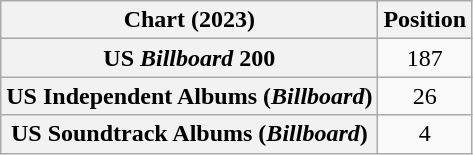<table class="wikitable sortable plainrowheaders" style="text-align:center">
<tr>
<th scope="col">Chart (2023)</th>
<th scope="col">Position</th>
</tr>
<tr>
<th scope="row">US <em>Billboard</em> 200</th>
<td>187</td>
</tr>
<tr>
<th scope="row">US Independent Albums (<em>Billboard</em>)</th>
<td>26</td>
</tr>
<tr>
<th scope="row">US Soundtrack Albums (<em>Billboard</em>)</th>
<td>4</td>
</tr>
</table>
